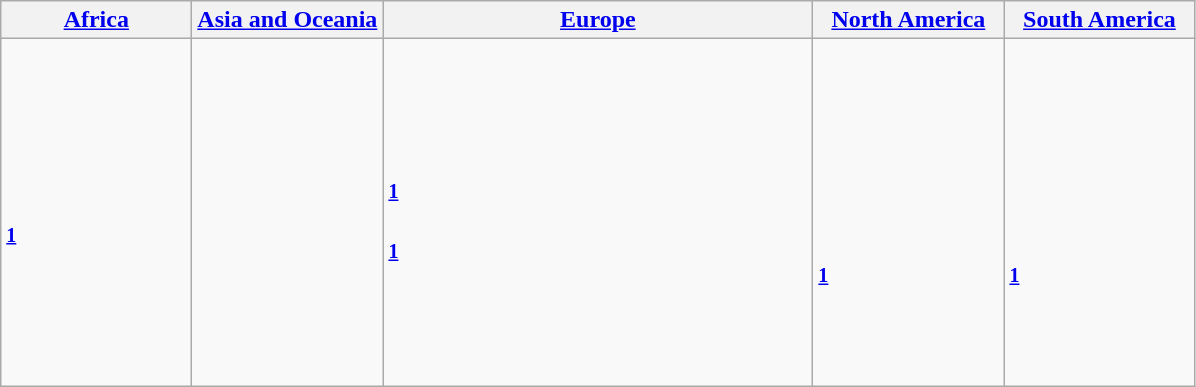<table class="wikitable">
<tr>
<th width=16%><a href='#'>Africa</a></th>
<th width=16%><a href='#'>Asia and Oceania</a></th>
<th width=36%><a href='#'>Europe</a></th>
<th width=16%><a href='#'>North America</a></th>
<th width=16%><a href='#'>South America</a></th>
</tr>
<tr>
<td><br><br>
<sup><strong><a href='#'>1</a></strong></sup></td>
<td><br><br>
<br>
<br>
<br>
<br>
</td>
<td><br>

<br>
<br>
<br>
<br>
<sup><strong><a href='#'>1</a></strong></sup><br>
<br>
<sup><strong><a href='#'>1</a></strong></sup>

<br>
<br>
<br>
<br>
<br>

</td>
<td><br><br>
<br>
<br>
<br>
<sup><strong><a href='#'>1</a></strong></sup><br>
</td>
<td><br><br>
<br>
<br>
<br>
<sup><strong><a href='#'>1</a></strong></sup></td>
</tr>
</table>
